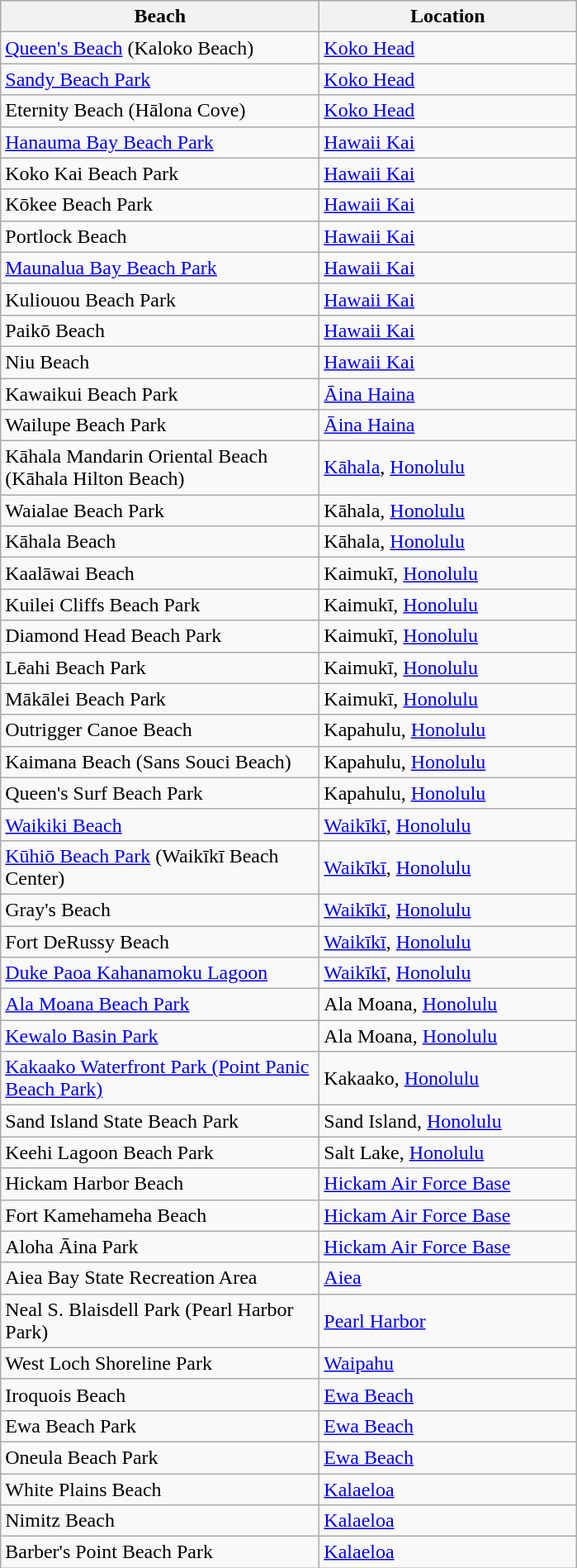<table class="wikitable sortable collapsible collapsed">
<tr align="center" bgcolor="#D6D6D6">
<th width="250"><strong>Beach</strong></th>
<th width="200"><strong>Location</strong></th>
</tr>
<tr>
<td><a href='#'>Queen's Beach</a> (Kaloko Beach)</td>
<td><a href='#'>Koko Head</a></td>
</tr>
<tr>
<td><a href='#'>Sandy Beach Park</a></td>
<td><a href='#'>Koko Head</a></td>
</tr>
<tr>
<td>Eternity Beach (Hālona Cove)</td>
<td><a href='#'>Koko Head</a></td>
</tr>
<tr>
<td><a href='#'>Hanauma Bay Beach Park</a></td>
<td><a href='#'>Hawaii Kai</a></td>
</tr>
<tr>
<td>Koko Kai Beach Park</td>
<td><a href='#'>Hawaii Kai</a></td>
</tr>
<tr>
<td>Kōkee Beach Park</td>
<td><a href='#'>Hawaii Kai</a></td>
</tr>
<tr>
<td>Portlock Beach</td>
<td><a href='#'>Hawaii Kai</a></td>
</tr>
<tr>
<td><a href='#'>Maunalua Bay Beach Park</a></td>
<td><a href='#'>Hawaii Kai</a></td>
</tr>
<tr>
<td>Kuliouou Beach Park</td>
<td><a href='#'>Hawaii Kai</a></td>
</tr>
<tr>
<td>Paikō Beach</td>
<td><a href='#'>Hawaii Kai</a></td>
</tr>
<tr>
<td>Niu Beach</td>
<td><a href='#'>Hawaii Kai</a></td>
</tr>
<tr>
<td>Kawaikui Beach Park</td>
<td><a href='#'>Āina Haina</a></td>
</tr>
<tr>
<td>Wailupe Beach Park</td>
<td><a href='#'>Āina Haina</a></td>
</tr>
<tr>
<td>Kāhala Mandarin Oriental Beach (Kāhala Hilton Beach)</td>
<td><a href='#'>Kāhala</a>, <a href='#'>Honolulu</a></td>
</tr>
<tr>
<td>Waialae Beach Park</td>
<td>Kāhala, <a href='#'>Honolulu</a></td>
</tr>
<tr>
<td>Kāhala Beach</td>
<td>Kāhala, <a href='#'>Honolulu</a></td>
</tr>
<tr>
<td>Kaalāwai Beach</td>
<td>Kaimukī, <a href='#'>Honolulu</a></td>
</tr>
<tr>
<td>Kuilei Cliffs Beach Park</td>
<td>Kaimukī, <a href='#'>Honolulu</a></td>
</tr>
<tr>
<td>Diamond Head Beach Park</td>
<td>Kaimukī, <a href='#'>Honolulu</a></td>
</tr>
<tr>
<td>Lēahi Beach Park</td>
<td>Kaimukī, <a href='#'>Honolulu</a></td>
</tr>
<tr>
<td>Mākālei Beach Park</td>
<td>Kaimukī, <a href='#'>Honolulu</a></td>
</tr>
<tr>
<td>Outrigger Canoe Beach</td>
<td>Kapahulu, <a href='#'>Honolulu</a></td>
</tr>
<tr>
<td>Kaimana Beach (Sans Souci Beach)</td>
<td>Kapahulu, <a href='#'>Honolulu</a></td>
</tr>
<tr>
<td>Queen's Surf Beach Park</td>
<td>Kapahulu, <a href='#'>Honolulu</a></td>
</tr>
<tr>
<td><a href='#'>Waikiki Beach</a></td>
<td><a href='#'>Waikīkī</a>, <a href='#'>Honolulu</a></td>
</tr>
<tr>
<td><a href='#'>Kūhiō Beach Park</a> (Waikīkī Beach Center)</td>
<td><a href='#'>Waikīkī</a>, <a href='#'>Honolulu</a></td>
</tr>
<tr>
<td>Gray's Beach</td>
<td><a href='#'>Waikīkī</a>, <a href='#'>Honolulu</a></td>
</tr>
<tr>
<td>Fort DeRussy Beach</td>
<td><a href='#'>Waikīkī</a>, <a href='#'>Honolulu</a></td>
</tr>
<tr>
<td><a href='#'>Duke Paoa Kahanamoku Lagoon</a></td>
<td><a href='#'>Waikīkī</a>, <a href='#'>Honolulu</a></td>
</tr>
<tr>
<td><a href='#'>Ala Moana Beach Park</a></td>
<td>Ala Moana, <a href='#'>Honolulu</a></td>
</tr>
<tr>
<td><a href='#'>Kewalo Basin Park</a></td>
<td>Ala Moana, <a href='#'>Honolulu</a></td>
</tr>
<tr>
<td><a href='#'>Kakaako Waterfront Park (Point Panic Beach Park)</a></td>
<td>Kakaako, <a href='#'>Honolulu</a></td>
</tr>
<tr>
<td>Sand Island State Beach Park</td>
<td>Sand Island, <a href='#'>Honolulu</a></td>
</tr>
<tr>
<td>Keehi Lagoon Beach Park</td>
<td>Salt Lake, <a href='#'>Honolulu</a></td>
</tr>
<tr>
<td>Hickam Harbor Beach</td>
<td><a href='#'>Hickam Air Force Base</a></td>
</tr>
<tr>
<td>Fort Kamehameha Beach</td>
<td><a href='#'>Hickam Air Force Base</a></td>
</tr>
<tr>
<td>Aloha Āina Park</td>
<td><a href='#'>Hickam Air Force Base</a></td>
</tr>
<tr>
<td>Aiea Bay State Recreation Area</td>
<td><a href='#'>Aiea</a></td>
</tr>
<tr>
<td>Neal S. Blaisdell Park (Pearl Harbor Park)</td>
<td><a href='#'>Pearl Harbor</a></td>
</tr>
<tr>
<td>West Loch Shoreline Park</td>
<td><a href='#'>Waipahu</a></td>
</tr>
<tr>
<td>Iroquois Beach</td>
<td><a href='#'>Ewa Beach</a></td>
</tr>
<tr>
<td>Ewa Beach Park</td>
<td><a href='#'>Ewa Beach</a></td>
</tr>
<tr>
<td>Oneula Beach Park</td>
<td><a href='#'>Ewa Beach</a></td>
</tr>
<tr>
<td>White Plains Beach</td>
<td><a href='#'>Kalaeloa</a></td>
</tr>
<tr>
<td>Nimitz Beach</td>
<td><a href='#'>Kalaeloa</a></td>
</tr>
<tr>
<td>Barber's Point Beach Park</td>
<td><a href='#'>Kalaeloa</a></td>
</tr>
</table>
